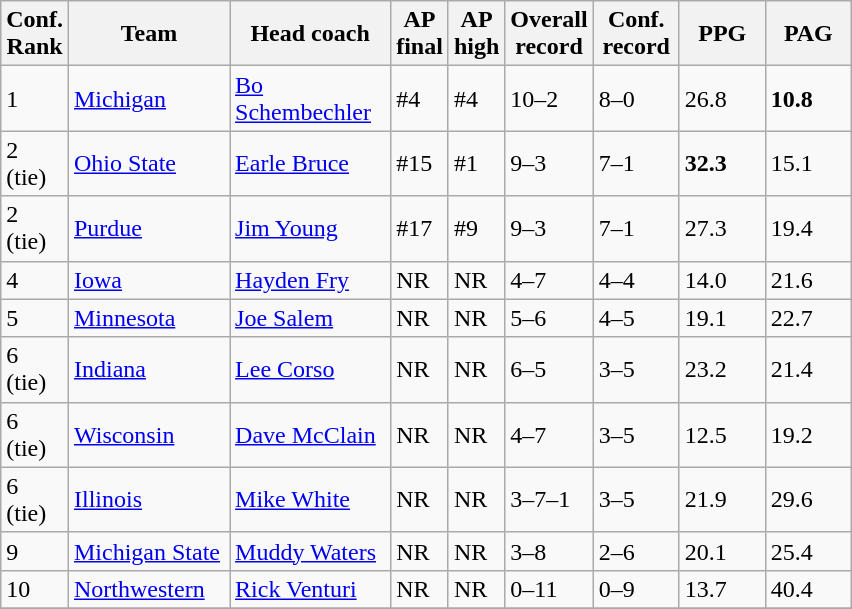<table class="sortable wikitable">
<tr>
<th width="25">Conf. Rank</th>
<th width="100">Team</th>
<th width="100">Head coach</th>
<th width="25">AP final</th>
<th width="25">AP high</th>
<th width="50">Overall record</th>
<th width="50">Conf. record</th>
<th width="50">PPG</th>
<th width="50">PAG</th>
</tr>
<tr align="left" bgcolor="">
<td>1</td>
<td><a href='#'>Michigan</a></td>
<td><a href='#'>Bo Schembechler</a></td>
<td>#4</td>
<td>#4</td>
<td>10–2</td>
<td>8–0</td>
<td>26.8</td>
<td><strong>10.8</strong></td>
</tr>
<tr align="left" bgcolor="">
<td>2 (tie)</td>
<td><a href='#'>Ohio State</a></td>
<td><a href='#'>Earle Bruce</a></td>
<td>#15</td>
<td>#1</td>
<td>9–3</td>
<td>7–1</td>
<td><strong>32.3</strong></td>
<td>15.1</td>
</tr>
<tr align="left" bgcolor="">
<td>2 (tie)</td>
<td><a href='#'>Purdue</a></td>
<td><a href='#'>Jim Young</a></td>
<td>#17</td>
<td>#9</td>
<td>9–3</td>
<td>7–1</td>
<td>27.3</td>
<td>19.4</td>
</tr>
<tr align="left" bgcolor="">
<td>4</td>
<td><a href='#'>Iowa</a></td>
<td><a href='#'>Hayden Fry</a></td>
<td>NR</td>
<td>NR</td>
<td>4–7</td>
<td>4–4</td>
<td>14.0</td>
<td>21.6</td>
</tr>
<tr align="left" bgcolor="">
<td>5</td>
<td><a href='#'>Minnesota</a></td>
<td><a href='#'>Joe Salem</a></td>
<td>NR</td>
<td>NR</td>
<td>5–6</td>
<td>4–5</td>
<td>19.1</td>
<td>22.7</td>
</tr>
<tr align="left" bgcolor="">
<td>6 (tie)</td>
<td><a href='#'>Indiana</a></td>
<td><a href='#'>Lee Corso</a></td>
<td>NR</td>
<td>NR</td>
<td>6–5</td>
<td>3–5</td>
<td>23.2</td>
<td>21.4</td>
</tr>
<tr align="left" bgcolor="">
<td>6 (tie)</td>
<td><a href='#'>Wisconsin</a></td>
<td><a href='#'>Dave McClain</a></td>
<td>NR</td>
<td>NR</td>
<td>4–7</td>
<td>3–5</td>
<td>12.5</td>
<td>19.2</td>
</tr>
<tr align="left" bgcolor="">
<td>6 (tie)</td>
<td><a href='#'>Illinois</a></td>
<td><a href='#'>Mike White</a></td>
<td>NR</td>
<td>NR</td>
<td>3–7–1</td>
<td>3–5</td>
<td>21.9</td>
<td>29.6</td>
</tr>
<tr align="left" bgcolor="">
<td>9</td>
<td><a href='#'>Michigan State</a></td>
<td><a href='#'>Muddy Waters</a></td>
<td>NR</td>
<td>NR</td>
<td>3–8</td>
<td>2–6</td>
<td>20.1</td>
<td>25.4</td>
</tr>
<tr align="left" bgcolor="">
<td>10</td>
<td><a href='#'>Northwestern</a></td>
<td><a href='#'>Rick Venturi</a></td>
<td>NR</td>
<td>NR</td>
<td>0–11</td>
<td>0–9</td>
<td>13.7</td>
<td>40.4</td>
</tr>
<tr>
</tr>
</table>
